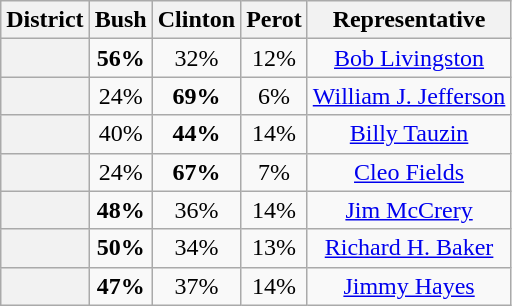<table class=wikitable>
<tr>
<th>District</th>
<th>Bush</th>
<th>Clinton</th>
<th>Perot</th>
<th>Representative</th>
</tr>
<tr align=center>
<th></th>
<td><strong>56%</strong></td>
<td>32%</td>
<td>12%</td>
<td><a href='#'>Bob Livingston</a></td>
</tr>
<tr align=center>
<th></th>
<td>24%</td>
<td><strong>69%</strong></td>
<td>6%</td>
<td><a href='#'>William J. Jefferson</a></td>
</tr>
<tr align=center>
<th></th>
<td>40%</td>
<td><strong>44%</strong></td>
<td>14%</td>
<td><a href='#'>Billy Tauzin</a></td>
</tr>
<tr align=center>
<th></th>
<td>24%</td>
<td><strong>67%</strong></td>
<td>7%</td>
<td><a href='#'>Cleo Fields</a></td>
</tr>
<tr align=center>
<th></th>
<td><strong>48%</strong></td>
<td>36%</td>
<td>14%</td>
<td><a href='#'>Jim McCrery</a></td>
</tr>
<tr align=center>
<th></th>
<td><strong>50%</strong></td>
<td>34%</td>
<td>13%</td>
<td><a href='#'>Richard H. Baker</a></td>
</tr>
<tr align=center>
<th></th>
<td><strong>47%</strong></td>
<td>37%</td>
<td>14%</td>
<td><a href='#'>Jimmy Hayes</a></td>
</tr>
</table>
